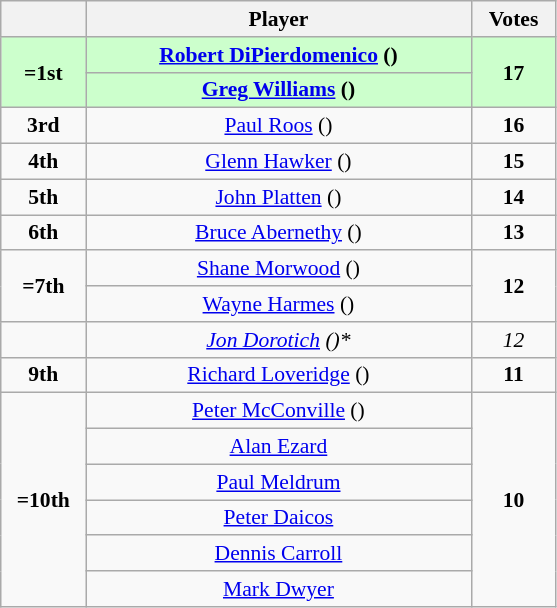<table class="wikitable" style="text-align: center; font-size: 90%;">
<tr>
<th width="50"></th>
<th width="250">Player</th>
<th width="50">Votes</th>
</tr>
<tr style="background: #CCFFCC;">
<td rowspan=2><strong>=1st</strong></td>
<td><strong><a href='#'>Robert DiPierdomenico</a> ()</strong></td>
<td rowspan=2><strong>17</strong></td>
</tr>
<tr style="background: #CCFFCC;">
<td><strong><a href='#'>Greg Williams</a> ()</strong></td>
</tr>
<tr>
<td><strong>3rd</strong></td>
<td><a href='#'>Paul Roos</a> ()</td>
<td><strong>16</strong></td>
</tr>
<tr>
<td><strong>4th</strong></td>
<td><a href='#'>Glenn Hawker</a> ()</td>
<td><strong>15</strong></td>
</tr>
<tr>
<td><strong>5th</strong></td>
<td><a href='#'>John Platten</a> ()</td>
<td><strong>14</strong></td>
</tr>
<tr>
<td><strong>6th</strong></td>
<td><a href='#'>Bruce Abernethy</a> ()</td>
<td><strong>13</strong></td>
</tr>
<tr>
<td rowspan=2><strong>=7th</strong></td>
<td><a href='#'>Shane Morwood</a> ()</td>
<td rowspan=2><strong>12</strong></td>
</tr>
<tr>
<td><a href='#'>Wayne Harmes</a> ()</td>
</tr>
<tr>
<td></td>
<td><em><a href='#'>Jon Dorotich</a> ()*</em></td>
<td><em>12</em></td>
</tr>
<tr>
<td><strong>9th</strong></td>
<td><a href='#'>Richard Loveridge</a> ()</td>
<td><strong>11</strong></td>
</tr>
<tr>
<td rowspan=6><strong>=10th</strong></td>
<td><a href='#'>Peter McConville</a> ()</td>
<td rowspan=6><strong>10</strong></td>
</tr>
<tr>
<td><a href='#'>Alan Ezard</a> </td>
</tr>
<tr>
<td><a href='#'>Paul Meldrum</a> </td>
</tr>
<tr>
<td><a href='#'>Peter Daicos</a> </td>
</tr>
<tr>
<td><a href='#'>Dennis Carroll</a> </td>
</tr>
<tr>
<td><a href='#'>Mark Dwyer</a> </td>
</tr>
</table>
